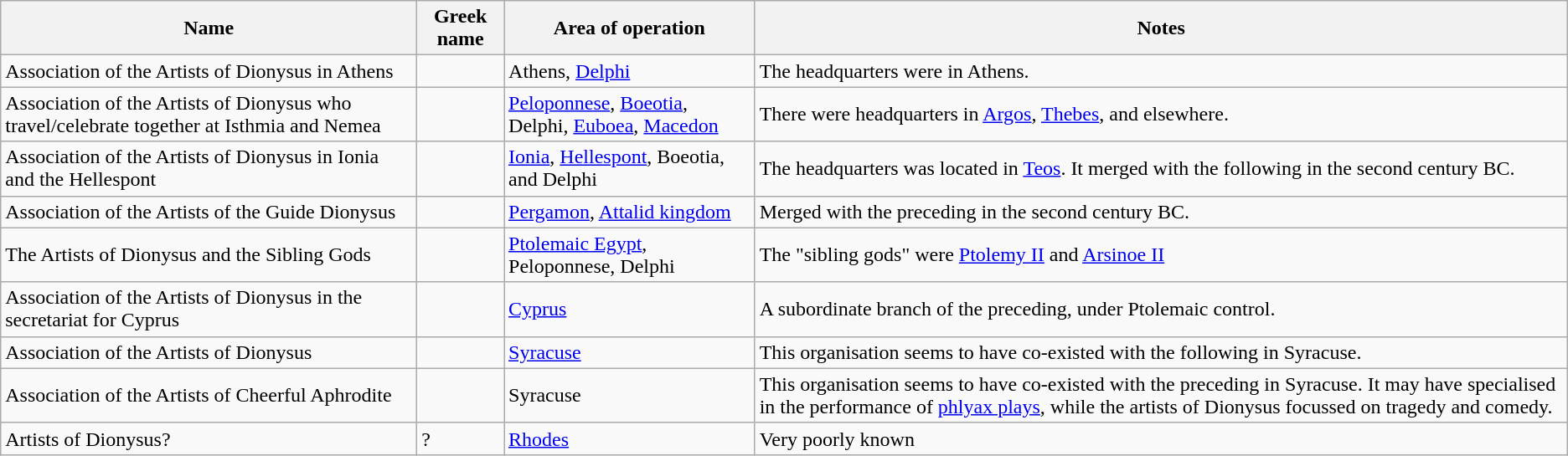<table class="wikitable">
<tr>
<th>Name</th>
<th>Greek name</th>
<th>Area of operation</th>
<th>Notes</th>
</tr>
<tr>
<td>Association of the Artists of Dionysus in Athens</td>
<td></td>
<td>Athens, <a href='#'>Delphi</a></td>
<td>The headquarters were in Athens.</td>
</tr>
<tr>
<td>Association of the Artists of Dionysus who travel/celebrate together at Isthmia and Nemea</td>
<td></td>
<td><a href='#'>Peloponnese</a>, <a href='#'>Boeotia</a>, Delphi, <a href='#'>Euboea</a>, <a href='#'>Macedon</a></td>
<td>There were headquarters in <a href='#'>Argos</a>, <a href='#'>Thebes</a>, and elsewhere.</td>
</tr>
<tr>
<td>Association of the Artists of Dionysus in Ionia and the Hellespont</td>
<td></td>
<td><a href='#'>Ionia</a>, <a href='#'>Hellespont</a>, Boeotia, and Delphi</td>
<td>The headquarters was located in <a href='#'>Teos</a>. It merged with the following in the second century BC.</td>
</tr>
<tr>
<td>Association of the Artists of the Guide Dionysus</td>
<td></td>
<td><a href='#'>Pergamon</a>, <a href='#'>Attalid kingdom</a></td>
<td>Merged with the preceding in the second century BC.</td>
</tr>
<tr>
<td>The Artists of Dionysus and the Sibling Gods</td>
<td></td>
<td><a href='#'>Ptolemaic Egypt</a>, Peloponnese, Delphi</td>
<td>The "sibling gods" were <a href='#'>Ptolemy II</a> and <a href='#'>Arsinoe II</a></td>
</tr>
<tr>
<td>Association of the Artists of Dionysus in the secretariat for Cyprus</td>
<td></td>
<td><a href='#'>Cyprus</a></td>
<td>A subordinate branch of the preceding, under Ptolemaic control.</td>
</tr>
<tr>
<td>Association of the Artists of Dionysus</td>
<td></td>
<td><a href='#'>Syracuse</a></td>
<td>This organisation seems to have co-existed with the following in Syracuse.</td>
</tr>
<tr>
<td>Association of the Artists of Cheerful Aphrodite</td>
<td></td>
<td>Syracuse</td>
<td>This organisation seems to have co-existed with the preceding in Syracuse. It may have specialised in the performance of <a href='#'>phlyax plays</a>, while the artists of Dionysus focussed on tragedy and comedy.</td>
</tr>
<tr>
<td>Artists of Dionysus?</td>
<td>?</td>
<td><a href='#'>Rhodes</a></td>
<td>Very poorly known</td>
</tr>
</table>
